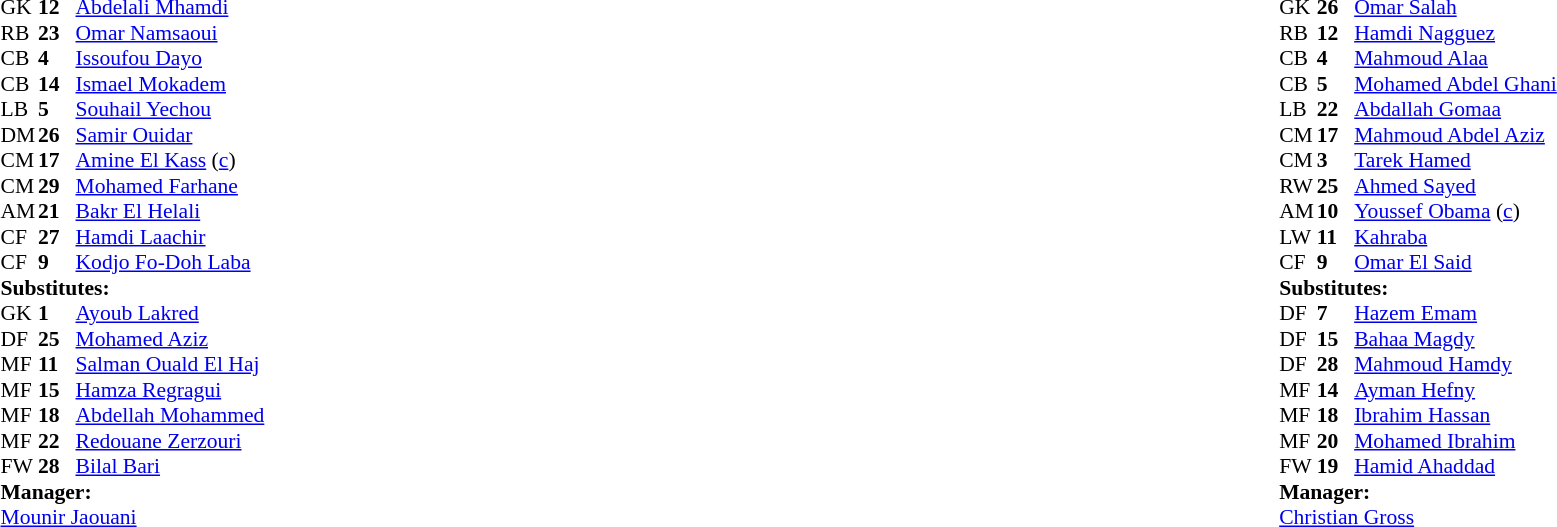<table width="100%">
<tr>
<td valign="top" width="40%"><br><table style="font-size:90%" cellspacing="0" cellpadding="0">
<tr>
<th width=25></th>
<th width=25></th>
</tr>
<tr>
<td>GK</td>
<td><strong>12</strong></td>
<td> <a href='#'>Abdelali Mhamdi</a></td>
</tr>
<tr>
<td>RB</td>
<td><strong>23</strong></td>
<td> <a href='#'>Omar Namsaoui</a></td>
</tr>
<tr>
<td>CB</td>
<td><strong>4</strong></td>
<td> <a href='#'>Issoufou Dayo</a></td>
</tr>
<tr>
<td>CB</td>
<td><strong>14</strong></td>
<td> <a href='#'>Ismael Mokadem</a></td>
<td></td>
</tr>
<tr>
<td>LB</td>
<td><strong>5</strong></td>
<td> <a href='#'>Souhail Yechou</a></td>
<td></td>
<td></td>
</tr>
<tr>
<td>DM</td>
<td><strong>26</strong></td>
<td> <a href='#'>Samir Ouidar</a></td>
<td></td>
<td></td>
</tr>
<tr>
<td>CM</td>
<td><strong>17</strong></td>
<td> <a href='#'>Amine El Kass</a> (<a href='#'>c</a>)</td>
</tr>
<tr>
<td>CM</td>
<td><strong>29</strong></td>
<td> <a href='#'>Mohamed Farhane</a></td>
</tr>
<tr>
<td>AM</td>
<td><strong>21</strong></td>
<td> <a href='#'>Bakr El Helali</a></td>
</tr>
<tr>
<td>CF</td>
<td><strong>27</strong></td>
<td> <a href='#'>Hamdi Laachir</a></td>
<td></td>
<td></td>
</tr>
<tr>
<td>CF</td>
<td><strong>9</strong></td>
<td> <a href='#'>Kodjo Fo-Doh Laba</a></td>
</tr>
<tr>
<td colspan=3><strong>Substitutes:</strong></td>
</tr>
<tr>
<td>GK</td>
<td><strong>1</strong></td>
<td> <a href='#'>Ayoub Lakred</a></td>
</tr>
<tr>
<td>DF</td>
<td><strong>25</strong></td>
<td> <a href='#'>Mohamed Aziz</a></td>
<td></td>
<td></td>
</tr>
<tr>
<td>MF</td>
<td><strong>11</strong></td>
<td> <a href='#'>Salman Ouald El Haj</a></td>
<td></td>
<td></td>
</tr>
<tr>
<td>MF</td>
<td><strong>15</strong></td>
<td> <a href='#'>Hamza Regragui</a></td>
</tr>
<tr>
<td>MF</td>
<td><strong>18</strong></td>
<td> <a href='#'>Abdellah Mohammed</a></td>
</tr>
<tr>
<td>MF</td>
<td><strong>22</strong></td>
<td> <a href='#'>Redouane Zerzouri</a></td>
</tr>
<tr>
<td>FW</td>
<td><strong>28</strong></td>
<td> <a href='#'>Bilal Bari</a></td>
<td></td>
<td></td>
</tr>
<tr>
<td colspan=3><strong>Manager:</strong></td>
</tr>
<tr>
<td colspan=3> <a href='#'>Mounir Jaouani</a></td>
</tr>
</table>
</td>
<td valign="top"></td>
<td valign="top" width="50%"><br><table style="font-size:90%; margin:auto" cellspacing="0" cellpadding="0">
<tr>
<th width=25></th>
<th width=25></th>
</tr>
<tr>
<td>GK</td>
<td><strong>26</strong></td>
<td> <a href='#'>Omar Salah</a></td>
<td></td>
</tr>
<tr>
<td>RB</td>
<td><strong>12</strong></td>
<td> <a href='#'>Hamdi Nagguez</a></td>
<td></td>
</tr>
<tr>
<td>CB</td>
<td><strong>4</strong></td>
<td> <a href='#'>Mahmoud Alaa</a></td>
</tr>
<tr>
<td>CB</td>
<td><strong>5</strong></td>
<td> <a href='#'>Mohamed Abdel Ghani</a></td>
</tr>
<tr>
<td>LB</td>
<td><strong>22</strong></td>
<td> <a href='#'>Abdallah Gomaa</a></td>
</tr>
<tr>
<td>CM</td>
<td><strong>17</strong></td>
<td> <a href='#'>Mahmoud Abdel Aziz</a></td>
</tr>
<tr>
<td>CM</td>
<td><strong>3</strong></td>
<td> <a href='#'>Tarek Hamed</a></td>
</tr>
<tr>
<td>RW</td>
<td><strong>25</strong></td>
<td> <a href='#'>Ahmed Sayed</a></td>
<td></td>
<td></td>
</tr>
<tr>
<td>AM</td>
<td><strong>10</strong></td>
<td> <a href='#'>Youssef Obama</a> (<a href='#'>c</a>)</td>
</tr>
<tr>
<td>LW</td>
<td><strong>11</strong></td>
<td> <a href='#'>Kahraba</a></td>
<td></td>
<td></td>
</tr>
<tr>
<td>CF</td>
<td><strong>9</strong></td>
<td> <a href='#'>Omar El Said</a></td>
<td></td>
</tr>
<tr>
<td colspan=3><strong>Substitutes:</strong></td>
</tr>
<tr>
<td>DF</td>
<td><strong>7</strong></td>
<td> <a href='#'>Hazem Emam</a></td>
</tr>
<tr>
<td>DF</td>
<td><strong>15</strong></td>
<td> <a href='#'>Bahaa Magdy</a></td>
</tr>
<tr>
<td>DF</td>
<td><strong>28</strong></td>
<td> <a href='#'>Mahmoud Hamdy</a></td>
</tr>
<tr>
<td>MF</td>
<td><strong>14</strong></td>
<td> <a href='#'>Ayman Hefny</a></td>
</tr>
<tr>
<td>MF</td>
<td><strong>18</strong></td>
<td> <a href='#'>Ibrahim Hassan</a></td>
<td></td>
<td></td>
</tr>
<tr>
<td>MF</td>
<td><strong>20</strong></td>
<td> <a href='#'>Mohamed Ibrahim</a></td>
<td></td>
<td></td>
</tr>
<tr>
<td>FW</td>
<td><strong>19</strong></td>
<td> <a href='#'>Hamid Ahaddad</a></td>
</tr>
<tr>
<td colspan=3><strong>Manager:</strong></td>
</tr>
<tr>
<td colspan=3> <a href='#'>Christian Gross</a></td>
</tr>
</table>
</td>
</tr>
</table>
